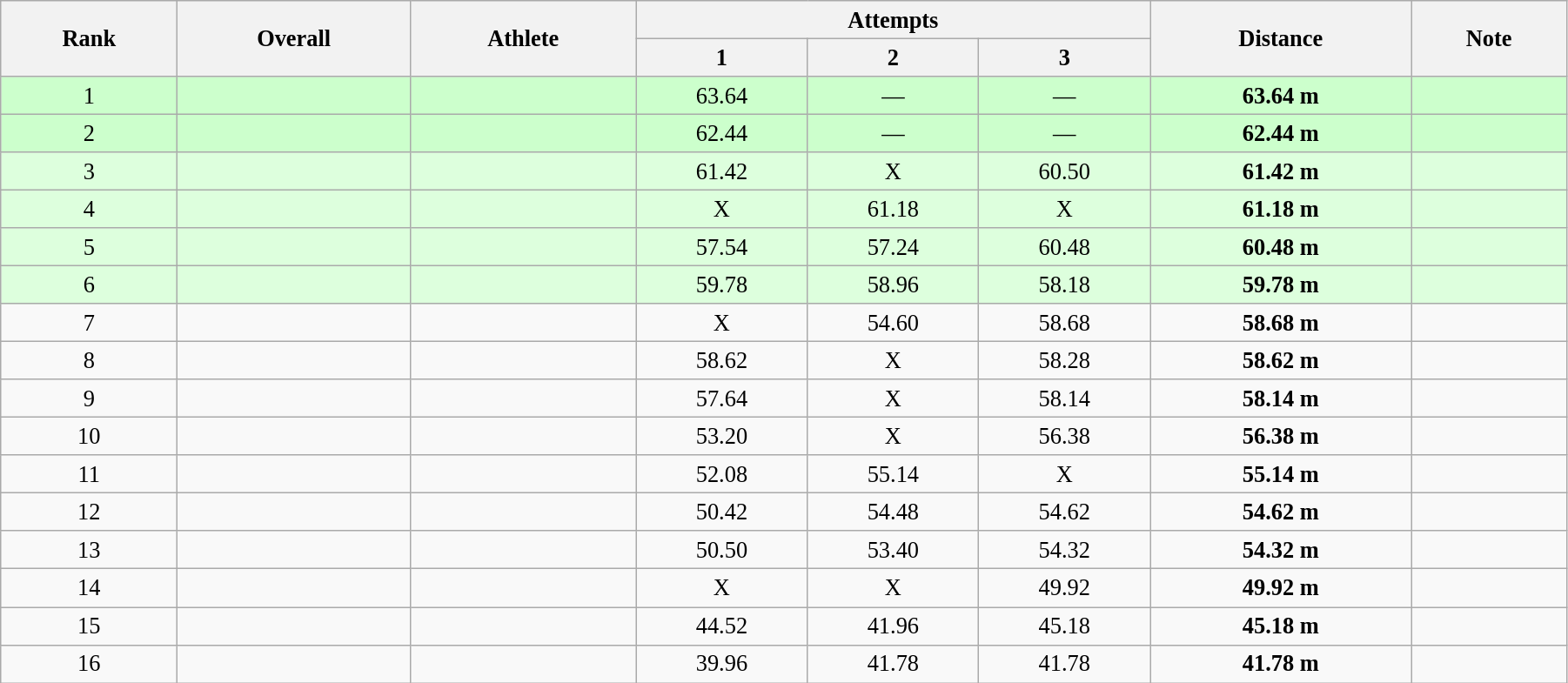<table class="wikitable" style=" text-align:center; font-size:110%;" width="95%">
<tr>
<th rowspan="2">Rank</th>
<th rowspan="2">Overall</th>
<th rowspan="2">Athlete</th>
<th colspan="3">Attempts</th>
<th rowspan="2">Distance</th>
<th rowspan="2">Note</th>
</tr>
<tr>
<th>1</th>
<th>2</th>
<th>3</th>
</tr>
<tr bgcolor="ccffcc">
<td>1</td>
<td></td>
<td align=left></td>
<td>63.64</td>
<td>—</td>
<td>—</td>
<td><strong>63.64 m</strong></td>
<td></td>
</tr>
<tr bgcolor="ccffcc">
<td>2</td>
<td></td>
<td align=left></td>
<td>62.44</td>
<td>—</td>
<td>—</td>
<td><strong>62.44 m</strong></td>
<td></td>
</tr>
<tr bgcolor="ddffdd">
<td>3</td>
<td></td>
<td align=left></td>
<td>61.42</td>
<td>X</td>
<td>60.50</td>
<td><strong>61.42 m</strong></td>
<td></td>
</tr>
<tr bgcolor="ddffdd">
<td>4</td>
<td></td>
<td align=left></td>
<td>X</td>
<td>61.18</td>
<td>X</td>
<td><strong>61.18 m</strong></td>
<td></td>
</tr>
<tr bgcolor="ddffdd">
<td>5</td>
<td></td>
<td align=left></td>
<td>57.54</td>
<td>57.24</td>
<td>60.48</td>
<td><strong>60.48 m</strong></td>
<td></td>
</tr>
<tr bgcolor="ddffdd">
<td>6</td>
<td></td>
<td align=left></td>
<td>59.78</td>
<td>58.96</td>
<td>58.18</td>
<td><strong>59.78 m</strong></td>
<td></td>
</tr>
<tr>
<td>7</td>
<td></td>
<td align=left></td>
<td>X</td>
<td>54.60</td>
<td>58.68</td>
<td><strong>58.68 m</strong></td>
<td></td>
</tr>
<tr>
<td>8</td>
<td></td>
<td align=left></td>
<td>58.62</td>
<td>X</td>
<td>58.28</td>
<td><strong>58.62 m</strong></td>
<td></td>
</tr>
<tr>
<td>9</td>
<td></td>
<td align=left></td>
<td>57.64</td>
<td>X</td>
<td>58.14</td>
<td><strong>58.14 m</strong></td>
<td></td>
</tr>
<tr>
<td>10</td>
<td></td>
<td align=left></td>
<td>53.20</td>
<td>X</td>
<td>56.38</td>
<td><strong>56.38 m</strong></td>
<td></td>
</tr>
<tr>
<td>11</td>
<td></td>
<td align=left></td>
<td>52.08</td>
<td>55.14</td>
<td>X</td>
<td><strong>55.14 m</strong></td>
<td></td>
</tr>
<tr>
<td>12</td>
<td></td>
<td align=left></td>
<td>50.42</td>
<td>54.48</td>
<td>54.62</td>
<td><strong>54.62 m</strong></td>
<td></td>
</tr>
<tr>
<td>13</td>
<td></td>
<td align=left></td>
<td>50.50</td>
<td>53.40</td>
<td>54.32</td>
<td><strong>54.32 m</strong></td>
<td></td>
</tr>
<tr>
<td>14</td>
<td></td>
<td align=left></td>
<td>X</td>
<td>X</td>
<td>49.92</td>
<td><strong>49.92 m</strong></td>
<td></td>
</tr>
<tr>
<td>15</td>
<td></td>
<td align=left></td>
<td>44.52</td>
<td>41.96</td>
<td>45.18</td>
<td><strong>45.18 m</strong></td>
<td></td>
</tr>
<tr>
<td>16</td>
<td></td>
<td align=left></td>
<td>39.96</td>
<td>41.78</td>
<td>41.78</td>
<td><strong>41.78 m</strong></td>
<td></td>
</tr>
</table>
